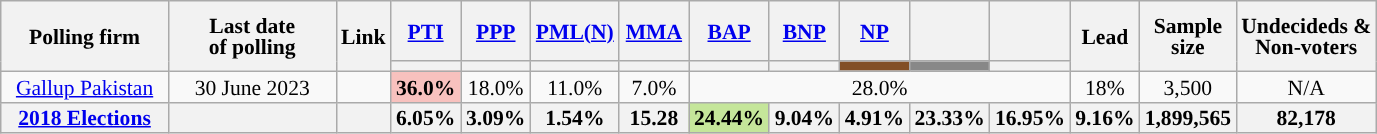<table class="wikitable sortable" style="text-align:center;font-size:90%;line-height:14px">
<tr style="height:40px;">
<th rowspan="2" style="width:105px;">Polling firm</th>
<th rowspan="2" style="width:105px;">Last date<br>of polling</th>
<th rowspan="2">Link</th>
<th class="unsortable" style="width:40px;"><a href='#'>PTI</a></th>
<th class="unsortable" style="width:40px;"><a href='#'>PPP</a></th>
<th class="unsortable" style="width:40px;"><a href='#'>PML(N)</a></th>
<th class="unsortable" style="width:40px;"><a href='#'>MMA</a></th>
<th class="unsortable" style="width:40px;"><a href='#'>BAP</a></th>
<th class="unsortable" style="width:40px;"><a href='#'>BNP</a></th>
<th class="unsortable" style="width:40px;"><a href='#'>NP</a></th>
<th class="unsortable" style="width:40px;"><a href='#'></a></th>
<th class="unsortable" style="width:40px;"><a href='#'></a></th>
<th rowspan="2">Lead</th>
<th rowspan="2">Sample<br>size</th>
<th rowspan="2">Undecideds &<br>Non-voters</th>
</tr>
<tr>
<th style="background:"></th>
<th style="background:"></th>
<th style="background:"></th>
<th style="background:"></th>
<th style="background:"></th>
<th style="background:"></th>
<th style="background:#824f26;" data-sort-type="number"></th>
<th style="background:#888888;" data-sort-type="number"></th>
<th style="background:"></th>
</tr>
<tr>
<td><a href='#'>Gallup Pakistan</a></td>
<td>30 June 2023</td>
<td></td>
<td style="background:rgb(248, 193, 190)"><strong>36.0%</strong></td>
<td>18.0%</td>
<td>11.0%</td>
<td>7.0%</td>
<td colspan="5">28.0%</td>
<td style="background:"><span>18%</span></td>
<td>3,500</td>
<td>N/A</td>
</tr>
<tr>
<th><a href='#'>2018 Elections</a></th>
<th></th>
<th></th>
<th>6.05%</th>
<th>3.09%</th>
<th>1.54%</th>
<th>15.28</th>
<th style="background:rgb(197, 230, 154)">24.44%</th>
<th>9.04%</th>
<th>4.91%</th>
<th>23.33%</th>
<th>16.95%</th>
<th style="background:"><span>9.16%</span></th>
<th>1,899,565</th>
<th>82,178</th>
</tr>
</table>
